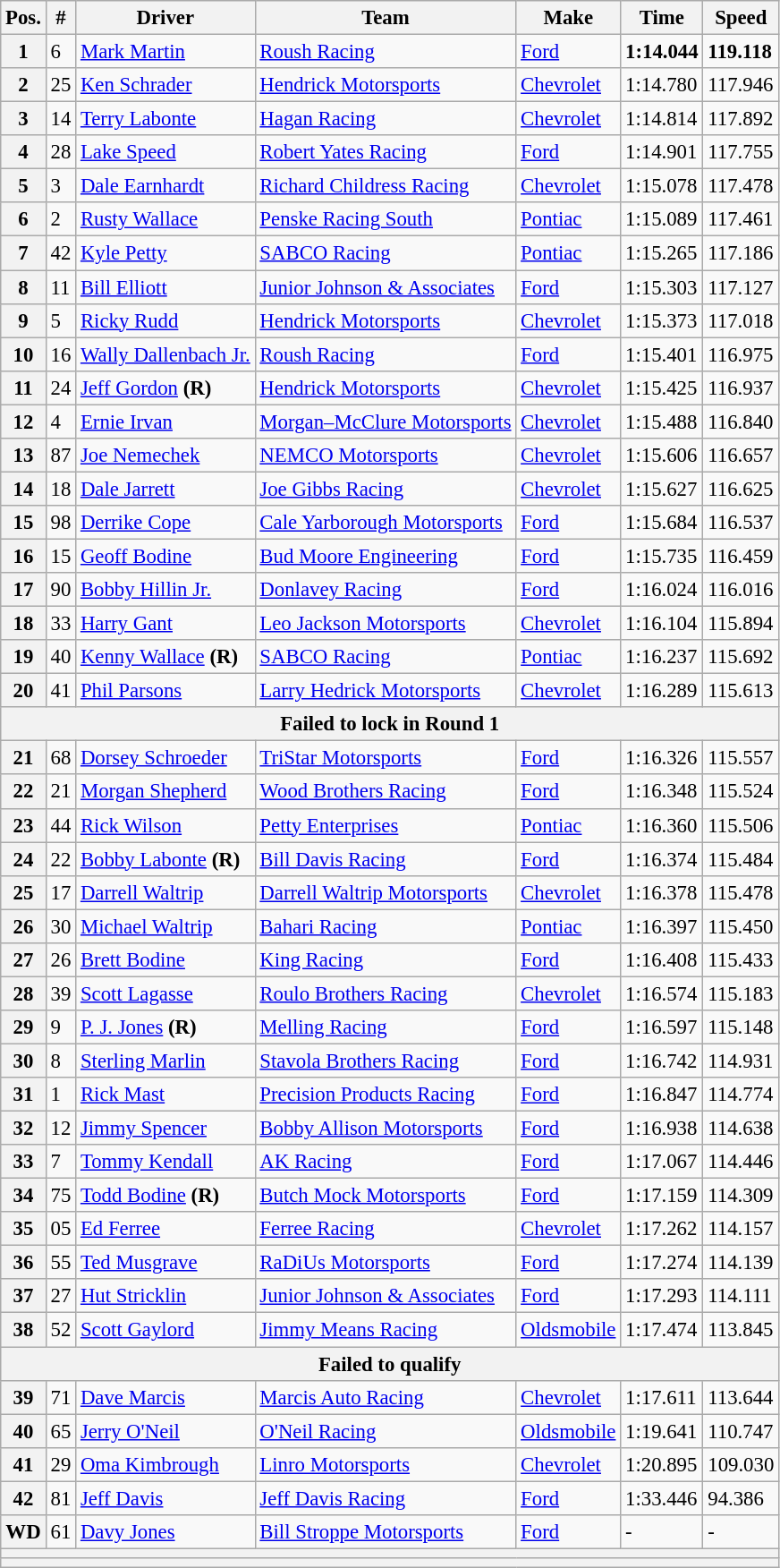<table class="wikitable" style="font-size:95%">
<tr>
<th>Pos.</th>
<th>#</th>
<th>Driver</th>
<th>Team</th>
<th>Make</th>
<th>Time</th>
<th>Speed</th>
</tr>
<tr>
<th>1</th>
<td>6</td>
<td><a href='#'>Mark Martin</a></td>
<td><a href='#'>Roush Racing</a></td>
<td><a href='#'>Ford</a></td>
<td><strong>1:14.044</strong></td>
<td><strong>119.118</strong></td>
</tr>
<tr>
<th>2</th>
<td>25</td>
<td><a href='#'>Ken Schrader</a></td>
<td><a href='#'>Hendrick Motorsports</a></td>
<td><a href='#'>Chevrolet</a></td>
<td>1:14.780</td>
<td>117.946</td>
</tr>
<tr>
<th>3</th>
<td>14</td>
<td><a href='#'>Terry Labonte</a></td>
<td><a href='#'>Hagan Racing</a></td>
<td><a href='#'>Chevrolet</a></td>
<td>1:14.814</td>
<td>117.892</td>
</tr>
<tr>
<th>4</th>
<td>28</td>
<td><a href='#'>Lake Speed</a></td>
<td><a href='#'>Robert Yates Racing</a></td>
<td><a href='#'>Ford</a></td>
<td>1:14.901</td>
<td>117.755</td>
</tr>
<tr>
<th>5</th>
<td>3</td>
<td><a href='#'>Dale Earnhardt</a></td>
<td><a href='#'>Richard Childress Racing</a></td>
<td><a href='#'>Chevrolet</a></td>
<td>1:15.078</td>
<td>117.478</td>
</tr>
<tr>
<th>6</th>
<td>2</td>
<td><a href='#'>Rusty Wallace</a></td>
<td><a href='#'>Penske Racing South</a></td>
<td><a href='#'>Pontiac</a></td>
<td>1:15.089</td>
<td>117.461</td>
</tr>
<tr>
<th>7</th>
<td>42</td>
<td><a href='#'>Kyle Petty</a></td>
<td><a href='#'>SABCO Racing</a></td>
<td><a href='#'>Pontiac</a></td>
<td>1:15.265</td>
<td>117.186</td>
</tr>
<tr>
<th>8</th>
<td>11</td>
<td><a href='#'>Bill Elliott</a></td>
<td><a href='#'>Junior Johnson & Associates</a></td>
<td><a href='#'>Ford</a></td>
<td>1:15.303</td>
<td>117.127</td>
</tr>
<tr>
<th>9</th>
<td>5</td>
<td><a href='#'>Ricky Rudd</a></td>
<td><a href='#'>Hendrick Motorsports</a></td>
<td><a href='#'>Chevrolet</a></td>
<td>1:15.373</td>
<td>117.018</td>
</tr>
<tr>
<th>10</th>
<td>16</td>
<td><a href='#'>Wally Dallenbach Jr.</a></td>
<td><a href='#'>Roush Racing</a></td>
<td><a href='#'>Ford</a></td>
<td>1:15.401</td>
<td>116.975</td>
</tr>
<tr>
<th>11</th>
<td>24</td>
<td><a href='#'>Jeff Gordon</a> <strong>(R)</strong></td>
<td><a href='#'>Hendrick Motorsports</a></td>
<td><a href='#'>Chevrolet</a></td>
<td>1:15.425</td>
<td>116.937</td>
</tr>
<tr>
<th>12</th>
<td>4</td>
<td><a href='#'>Ernie Irvan</a></td>
<td><a href='#'>Morgan–McClure Motorsports</a></td>
<td><a href='#'>Chevrolet</a></td>
<td>1:15.488</td>
<td>116.840</td>
</tr>
<tr>
<th>13</th>
<td>87</td>
<td><a href='#'>Joe Nemechek</a></td>
<td><a href='#'>NEMCO Motorsports</a></td>
<td><a href='#'>Chevrolet</a></td>
<td>1:15.606</td>
<td>116.657</td>
</tr>
<tr>
<th>14</th>
<td>18</td>
<td><a href='#'>Dale Jarrett</a></td>
<td><a href='#'>Joe Gibbs Racing</a></td>
<td><a href='#'>Chevrolet</a></td>
<td>1:15.627</td>
<td>116.625</td>
</tr>
<tr>
<th>15</th>
<td>98</td>
<td><a href='#'>Derrike Cope</a></td>
<td><a href='#'>Cale Yarborough Motorsports</a></td>
<td><a href='#'>Ford</a></td>
<td>1:15.684</td>
<td>116.537</td>
</tr>
<tr>
<th>16</th>
<td>15</td>
<td><a href='#'>Geoff Bodine</a></td>
<td><a href='#'>Bud Moore Engineering</a></td>
<td><a href='#'>Ford</a></td>
<td>1:15.735</td>
<td>116.459</td>
</tr>
<tr>
<th>17</th>
<td>90</td>
<td><a href='#'>Bobby Hillin Jr.</a></td>
<td><a href='#'>Donlavey Racing</a></td>
<td><a href='#'>Ford</a></td>
<td>1:16.024</td>
<td>116.016</td>
</tr>
<tr>
<th>18</th>
<td>33</td>
<td><a href='#'>Harry Gant</a></td>
<td><a href='#'>Leo Jackson Motorsports</a></td>
<td><a href='#'>Chevrolet</a></td>
<td>1:16.104</td>
<td>115.894</td>
</tr>
<tr>
<th>19</th>
<td>40</td>
<td><a href='#'>Kenny Wallace</a> <strong>(R)</strong></td>
<td><a href='#'>SABCO Racing</a></td>
<td><a href='#'>Pontiac</a></td>
<td>1:16.237</td>
<td>115.692</td>
</tr>
<tr>
<th>20</th>
<td>41</td>
<td><a href='#'>Phil Parsons</a></td>
<td><a href='#'>Larry Hedrick Motorsports</a></td>
<td><a href='#'>Chevrolet</a></td>
<td>1:16.289</td>
<td>115.613</td>
</tr>
<tr>
<th colspan="7">Failed to lock in Round 1</th>
</tr>
<tr>
<th>21</th>
<td>68</td>
<td><a href='#'>Dorsey Schroeder</a></td>
<td><a href='#'>TriStar Motorsports</a></td>
<td><a href='#'>Ford</a></td>
<td>1:16.326</td>
<td>115.557</td>
</tr>
<tr>
<th>22</th>
<td>21</td>
<td><a href='#'>Morgan Shepherd</a></td>
<td><a href='#'>Wood Brothers Racing</a></td>
<td><a href='#'>Ford</a></td>
<td>1:16.348</td>
<td>115.524</td>
</tr>
<tr>
<th>23</th>
<td>44</td>
<td><a href='#'>Rick Wilson</a></td>
<td><a href='#'>Petty Enterprises</a></td>
<td><a href='#'>Pontiac</a></td>
<td>1:16.360</td>
<td>115.506</td>
</tr>
<tr>
<th>24</th>
<td>22</td>
<td><a href='#'>Bobby Labonte</a> <strong>(R)</strong></td>
<td><a href='#'>Bill Davis Racing</a></td>
<td><a href='#'>Ford</a></td>
<td>1:16.374</td>
<td>115.484</td>
</tr>
<tr>
<th>25</th>
<td>17</td>
<td><a href='#'>Darrell Waltrip</a></td>
<td><a href='#'>Darrell Waltrip Motorsports</a></td>
<td><a href='#'>Chevrolet</a></td>
<td>1:16.378</td>
<td>115.478</td>
</tr>
<tr>
<th>26</th>
<td>30</td>
<td><a href='#'>Michael Waltrip</a></td>
<td><a href='#'>Bahari Racing</a></td>
<td><a href='#'>Pontiac</a></td>
<td>1:16.397</td>
<td>115.450</td>
</tr>
<tr>
<th>27</th>
<td>26</td>
<td><a href='#'>Brett Bodine</a></td>
<td><a href='#'>King Racing</a></td>
<td><a href='#'>Ford</a></td>
<td>1:16.408</td>
<td>115.433</td>
</tr>
<tr>
<th>28</th>
<td>39</td>
<td><a href='#'>Scott Lagasse</a></td>
<td><a href='#'>Roulo Brothers Racing</a></td>
<td><a href='#'>Chevrolet</a></td>
<td>1:16.574</td>
<td>115.183</td>
</tr>
<tr>
<th>29</th>
<td>9</td>
<td><a href='#'>P. J. Jones</a> <strong>(R)</strong></td>
<td><a href='#'>Melling Racing</a></td>
<td><a href='#'>Ford</a></td>
<td>1:16.597</td>
<td>115.148</td>
</tr>
<tr>
<th>30</th>
<td>8</td>
<td><a href='#'>Sterling Marlin</a></td>
<td><a href='#'>Stavola Brothers Racing</a></td>
<td><a href='#'>Ford</a></td>
<td>1:16.742</td>
<td>114.931</td>
</tr>
<tr>
<th>31</th>
<td>1</td>
<td><a href='#'>Rick Mast</a></td>
<td><a href='#'>Precision Products Racing</a></td>
<td><a href='#'>Ford</a></td>
<td>1:16.847</td>
<td>114.774</td>
</tr>
<tr>
<th>32</th>
<td>12</td>
<td><a href='#'>Jimmy Spencer</a></td>
<td><a href='#'>Bobby Allison Motorsports</a></td>
<td><a href='#'>Ford</a></td>
<td>1:16.938</td>
<td>114.638</td>
</tr>
<tr>
<th>33</th>
<td>7</td>
<td><a href='#'>Tommy Kendall</a></td>
<td><a href='#'>AK Racing</a></td>
<td><a href='#'>Ford</a></td>
<td>1:17.067</td>
<td>114.446</td>
</tr>
<tr>
<th>34</th>
<td>75</td>
<td><a href='#'>Todd Bodine</a> <strong>(R)</strong></td>
<td><a href='#'>Butch Mock Motorsports</a></td>
<td><a href='#'>Ford</a></td>
<td>1:17.159</td>
<td>114.309</td>
</tr>
<tr>
<th>35</th>
<td>05</td>
<td><a href='#'>Ed Ferree</a></td>
<td><a href='#'>Ferree Racing</a></td>
<td><a href='#'>Chevrolet</a></td>
<td>1:17.262</td>
<td>114.157</td>
</tr>
<tr>
<th>36</th>
<td>55</td>
<td><a href='#'>Ted Musgrave</a></td>
<td><a href='#'>RaDiUs Motorsports</a></td>
<td><a href='#'>Ford</a></td>
<td>1:17.274</td>
<td>114.139</td>
</tr>
<tr>
<th>37</th>
<td>27</td>
<td><a href='#'>Hut Stricklin</a></td>
<td><a href='#'>Junior Johnson & Associates</a></td>
<td><a href='#'>Ford</a></td>
<td>1:17.293</td>
<td>114.111</td>
</tr>
<tr>
<th>38</th>
<td>52</td>
<td><a href='#'>Scott Gaylord</a></td>
<td><a href='#'>Jimmy Means Racing</a></td>
<td><a href='#'>Oldsmobile</a></td>
<td>1:17.474</td>
<td>113.845</td>
</tr>
<tr>
<th colspan="7">Failed to qualify</th>
</tr>
<tr>
<th>39</th>
<td>71</td>
<td><a href='#'>Dave Marcis</a></td>
<td><a href='#'>Marcis Auto Racing</a></td>
<td><a href='#'>Chevrolet</a></td>
<td>1:17.611</td>
<td>113.644</td>
</tr>
<tr>
<th>40</th>
<td>65</td>
<td><a href='#'>Jerry O'Neil</a></td>
<td><a href='#'>O'Neil Racing</a></td>
<td><a href='#'>Oldsmobile</a></td>
<td>1:19.641</td>
<td>110.747</td>
</tr>
<tr>
<th>41</th>
<td>29</td>
<td><a href='#'>Oma Kimbrough</a></td>
<td><a href='#'>Linro Motorsports</a></td>
<td><a href='#'>Chevrolet</a></td>
<td>1:20.895</td>
<td>109.030</td>
</tr>
<tr>
<th>42</th>
<td>81</td>
<td><a href='#'>Jeff Davis</a></td>
<td><a href='#'>Jeff Davis Racing</a></td>
<td><a href='#'>Ford</a></td>
<td>1:33.446</td>
<td>94.386</td>
</tr>
<tr>
<th>WD</th>
<td>61</td>
<td><a href='#'>Davy Jones</a></td>
<td><a href='#'>Bill Stroppe Motorsports</a></td>
<td><a href='#'>Ford</a></td>
<td>-</td>
<td>-</td>
</tr>
<tr>
<th colspan="7"></th>
</tr>
<tr>
<th colspan="7"></th>
</tr>
</table>
